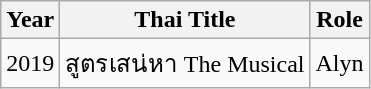<table class="wikitable">
<tr>
<th>Year</th>
<th>Thai Title</th>
<th>Role</th>
</tr>
<tr>
<td rowspan="1">2019</td>
<td>สูตรเสน่หา The Musical</td>
<td>Alyn</td>
</tr>
</table>
